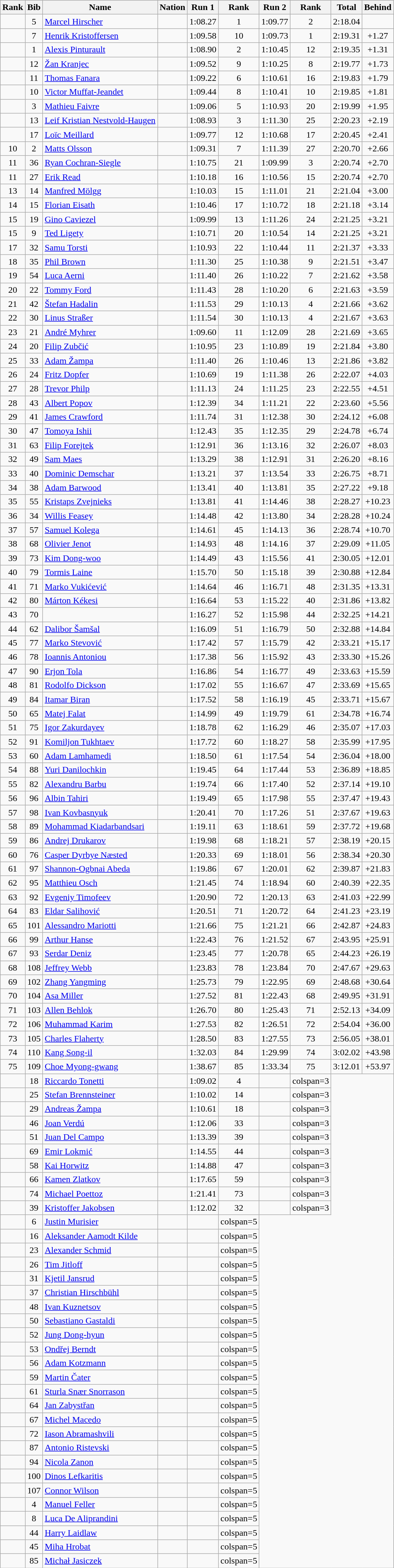<table class="wikitable sortable" style="text-align:center">
<tr>
<th>Rank</th>
<th>Bib</th>
<th>Name</th>
<th>Nation</th>
<th>Run 1</th>
<th>Rank</th>
<th>Run 2</th>
<th>Rank</th>
<th>Total</th>
<th>Behind</th>
</tr>
<tr>
<td></td>
<td>5</td>
<td align=left><a href='#'>Marcel Hirscher</a></td>
<td align=left></td>
<td>1:08.27</td>
<td>1</td>
<td>1:09.77</td>
<td>2</td>
<td>2:18.04</td>
<td></td>
</tr>
<tr>
<td></td>
<td>7</td>
<td align=left><a href='#'>Henrik Kristoffersen</a></td>
<td align=left></td>
<td>1:09.58</td>
<td>10</td>
<td>1:09.73</td>
<td>1</td>
<td>2:19.31</td>
<td>+1.27</td>
</tr>
<tr>
<td></td>
<td>1</td>
<td align=left><a href='#'>Alexis Pinturault</a></td>
<td align=left></td>
<td>1:08.90</td>
<td>2</td>
<td>1:10.45</td>
<td>12</td>
<td>2:19.35</td>
<td>+1.31</td>
</tr>
<tr>
<td></td>
<td>12</td>
<td align=left><a href='#'>Žan Kranjec</a></td>
<td align=left></td>
<td>1:09.52</td>
<td>9</td>
<td>1:10.25</td>
<td>8</td>
<td>2:19.77</td>
<td>+1.73</td>
</tr>
<tr>
<td></td>
<td>11</td>
<td align=left><a href='#'>Thomas Fanara</a></td>
<td align=left></td>
<td>1:09.22</td>
<td>6</td>
<td>1:10.61</td>
<td>16</td>
<td>2:19.83</td>
<td>+1.79</td>
</tr>
<tr>
<td></td>
<td>10</td>
<td align=left><a href='#'>Victor Muffat-Jeandet</a></td>
<td align=left></td>
<td>1:09.44</td>
<td>8</td>
<td>1:10.41</td>
<td>10</td>
<td>2:19.85</td>
<td>+1.81</td>
</tr>
<tr>
<td></td>
<td>3</td>
<td align=left><a href='#'>Mathieu Faivre</a></td>
<td align=left></td>
<td>1:09.06</td>
<td>5</td>
<td>1:10.93</td>
<td>20</td>
<td>2:19.99</td>
<td>+1.95</td>
</tr>
<tr>
<td></td>
<td>13</td>
<td align=left><a href='#'>Leif Kristian Nestvold-Haugen</a></td>
<td align=left></td>
<td>1:08.93</td>
<td>3</td>
<td>1:11.30</td>
<td>25</td>
<td>2:20.23</td>
<td>+2.19</td>
</tr>
<tr>
<td></td>
<td>17</td>
<td align=left><a href='#'>Loïc Meillard</a></td>
<td align=left></td>
<td>1:09.77</td>
<td>12</td>
<td>1:10.68</td>
<td>17</td>
<td>2:20.45</td>
<td>+2.41</td>
</tr>
<tr>
<td>10</td>
<td>2</td>
<td align=left><a href='#'>Matts Olsson</a></td>
<td align=left></td>
<td>1:09.31</td>
<td>7</td>
<td>1:11.39</td>
<td>27</td>
<td>2:20.70</td>
<td>+2.66</td>
</tr>
<tr>
<td>11</td>
<td>36</td>
<td align=left><a href='#'>Ryan Cochran-Siegle</a></td>
<td align=left></td>
<td>1:10.75</td>
<td>21</td>
<td>1:09.99</td>
<td>3</td>
<td>2:20.74</td>
<td>+2.70</td>
</tr>
<tr>
<td>11</td>
<td>27</td>
<td align=left><a href='#'>Erik Read</a></td>
<td align=left></td>
<td>1:10.18</td>
<td>16</td>
<td>1:10.56</td>
<td>15</td>
<td>2:20.74</td>
<td>+2.70</td>
</tr>
<tr>
<td>13</td>
<td>14</td>
<td align=left><a href='#'>Manfred Mölgg</a></td>
<td align=left></td>
<td>1:10.03</td>
<td>15</td>
<td>1:11.01</td>
<td>21</td>
<td>2:21.04</td>
<td>+3.00</td>
</tr>
<tr>
<td>14</td>
<td>15</td>
<td align=left><a href='#'>Florian Eisath</a></td>
<td align=left></td>
<td>1:10.46</td>
<td>17</td>
<td>1:10.72</td>
<td>18</td>
<td>2:21.18</td>
<td>+3.14</td>
</tr>
<tr>
<td>15</td>
<td>19</td>
<td align=left><a href='#'>Gino Caviezel</a></td>
<td align=left></td>
<td>1:09.99</td>
<td>13</td>
<td>1:11.26</td>
<td>24</td>
<td>2:21.25</td>
<td>+3.21</td>
</tr>
<tr>
<td>15</td>
<td>9</td>
<td align=left><a href='#'>Ted Ligety</a></td>
<td align=left></td>
<td>1:10.71</td>
<td>20</td>
<td>1:10.54</td>
<td>14</td>
<td>2:21.25</td>
<td>+3.21</td>
</tr>
<tr>
<td>17</td>
<td>32</td>
<td align=left><a href='#'>Samu Torsti</a></td>
<td align=left></td>
<td>1:10.93</td>
<td>22</td>
<td>1:10.44</td>
<td>11</td>
<td>2:21.37</td>
<td>+3.33</td>
</tr>
<tr>
<td>18</td>
<td>35</td>
<td align=left><a href='#'>Phil Brown</a></td>
<td align=left></td>
<td>1:11.30</td>
<td>25</td>
<td>1:10.38</td>
<td>9</td>
<td>2:21.51</td>
<td>+3.47</td>
</tr>
<tr>
<td>19</td>
<td>54</td>
<td align=left><a href='#'>Luca Aerni</a></td>
<td align=left></td>
<td>1:11.40</td>
<td>26</td>
<td>1:10.22</td>
<td>7</td>
<td>2:21.62</td>
<td>+3.58</td>
</tr>
<tr>
<td>20</td>
<td>22</td>
<td align=left><a href='#'>Tommy Ford</a></td>
<td align=left></td>
<td>1:11.43</td>
<td>28</td>
<td>1:10.20</td>
<td>6</td>
<td>2:21.63</td>
<td>+3.59</td>
</tr>
<tr>
<td>21</td>
<td>42</td>
<td align=left><a href='#'>Štefan Hadalin</a></td>
<td align=left></td>
<td>1:11.53</td>
<td>29</td>
<td>1:10.13</td>
<td>4</td>
<td>2:21.66</td>
<td>+3.62</td>
</tr>
<tr>
<td>22</td>
<td>30</td>
<td align=left><a href='#'>Linus Straßer</a></td>
<td align=left></td>
<td>1:11.54</td>
<td>30</td>
<td>1:10.13</td>
<td>4</td>
<td>2:21.67</td>
<td>+3.63</td>
</tr>
<tr>
<td>23</td>
<td>21</td>
<td align=left><a href='#'>André Myhrer</a></td>
<td align=left></td>
<td>1:09.60</td>
<td>11</td>
<td>1:12.09</td>
<td>28</td>
<td>2:21.69</td>
<td>+3.65</td>
</tr>
<tr>
<td>24</td>
<td>20</td>
<td align=left><a href='#'>Filip Zubčić</a></td>
<td align=left></td>
<td>1:10.95</td>
<td>23</td>
<td>1:10.89</td>
<td>19</td>
<td>2:21.84</td>
<td>+3.80</td>
</tr>
<tr>
<td>25</td>
<td>33</td>
<td align=left><a href='#'>Adam Žampa</a></td>
<td align=left></td>
<td>1:11.40</td>
<td>26</td>
<td>1:10.46</td>
<td>13</td>
<td>2:21.86</td>
<td>+3.82</td>
</tr>
<tr>
<td>26</td>
<td>24</td>
<td align=left><a href='#'>Fritz Dopfer</a></td>
<td align=left></td>
<td>1:10.69</td>
<td>19</td>
<td>1:11.38</td>
<td>26</td>
<td>2:22.07</td>
<td>+4.03</td>
</tr>
<tr>
<td>27</td>
<td>28</td>
<td align=left><a href='#'>Trevor Philp</a></td>
<td align=left></td>
<td>1:11.13</td>
<td>24</td>
<td>1:11.25</td>
<td>23</td>
<td>2:22.55</td>
<td>+4.51</td>
</tr>
<tr>
<td>28</td>
<td>43</td>
<td align=left><a href='#'>Albert Popov</a></td>
<td align=left></td>
<td>1:12.39</td>
<td>34</td>
<td>1:11.21</td>
<td>22</td>
<td>2:23.60</td>
<td>+5.56</td>
</tr>
<tr>
<td>29</td>
<td>41</td>
<td align=left><a href='#'>James Crawford</a></td>
<td align=left></td>
<td>1:11.74</td>
<td>31</td>
<td>1:12.38</td>
<td>30</td>
<td>2:24.12</td>
<td>+6.08</td>
</tr>
<tr>
<td>30</td>
<td>47</td>
<td align=left><a href='#'>Tomoya Ishii</a></td>
<td align=left></td>
<td>1:12.43</td>
<td>35</td>
<td>1:12.35</td>
<td>29</td>
<td>2:24.78</td>
<td>+6.74</td>
</tr>
<tr>
<td>31</td>
<td>63</td>
<td align=left><a href='#'>Filip Forejtek</a></td>
<td align=left></td>
<td>1:12.91</td>
<td>36</td>
<td>1:13.16</td>
<td>32</td>
<td>2:26.07</td>
<td>+8.03</td>
</tr>
<tr>
<td>32</td>
<td>49</td>
<td align=left><a href='#'>Sam Maes</a></td>
<td align=left></td>
<td>1:13.29</td>
<td>38</td>
<td>1:12.91</td>
<td>31</td>
<td>2:26.20</td>
<td>+8.16</td>
</tr>
<tr>
<td>33</td>
<td>40</td>
<td align=left><a href='#'>Dominic Demschar</a></td>
<td align=left></td>
<td>1:13.21</td>
<td>37</td>
<td>1:13.54</td>
<td>33</td>
<td>2:26.75</td>
<td>+8.71</td>
</tr>
<tr>
<td>34</td>
<td>38</td>
<td align=left><a href='#'>Adam Barwood</a></td>
<td align=left></td>
<td>1:13.41</td>
<td>40</td>
<td>1:13.81</td>
<td>35</td>
<td>2:27.22</td>
<td>+9.18</td>
</tr>
<tr>
<td>35</td>
<td>55</td>
<td align=left><a href='#'>Kristaps Zvejnieks</a></td>
<td align=left></td>
<td>1:13.81</td>
<td>41</td>
<td>1:14.46</td>
<td>38</td>
<td>2:28.27</td>
<td>+10.23</td>
</tr>
<tr>
<td>36</td>
<td>34</td>
<td align=left><a href='#'>Willis Feasey</a></td>
<td align=left></td>
<td>1:14.48</td>
<td>42</td>
<td>1:13.80</td>
<td>34</td>
<td>2:28.28</td>
<td>+10.24</td>
</tr>
<tr>
<td>37</td>
<td>57</td>
<td align=left><a href='#'>Samuel Kolega</a></td>
<td align=left></td>
<td>1:14.61</td>
<td>45</td>
<td>1:14.13</td>
<td>36</td>
<td>2:28.74</td>
<td>+10.70</td>
</tr>
<tr>
<td>38</td>
<td>68</td>
<td align=left><a href='#'>Olivier Jenot</a></td>
<td align=left></td>
<td>1:14.93</td>
<td>48</td>
<td>1:14.16</td>
<td>37</td>
<td>2:29.09</td>
<td>+11.05</td>
</tr>
<tr>
<td>39</td>
<td>73</td>
<td align=left><a href='#'>Kim Dong-woo</a></td>
<td align=left></td>
<td>1:14.49</td>
<td>43</td>
<td>1:15.56</td>
<td>41</td>
<td>2:30.05</td>
<td>+12.01</td>
</tr>
<tr>
<td>40</td>
<td>79</td>
<td align=left><a href='#'>Tormis Laine</a></td>
<td align=left></td>
<td>1:15.70</td>
<td>50</td>
<td>1:15.18</td>
<td>39</td>
<td>2:30.88</td>
<td>+12.84</td>
</tr>
<tr>
<td>41</td>
<td>71</td>
<td align=left><a href='#'>Marko Vukićević</a></td>
<td align=left></td>
<td>1:14.64</td>
<td>46</td>
<td>1:16.71</td>
<td>48</td>
<td>2:31.35</td>
<td>+13.31</td>
</tr>
<tr>
<td>42</td>
<td>80</td>
<td align=left><a href='#'>Márton Kékesi</a></td>
<td align=left></td>
<td>1:16.64</td>
<td>53</td>
<td>1:15.22</td>
<td>40</td>
<td>2:31.86</td>
<td>+13.82</td>
</tr>
<tr>
<td>43</td>
<td>70</td>
<td align=left></td>
<td align=left></td>
<td>1:16.27</td>
<td>52</td>
<td>1:15.98</td>
<td>44</td>
<td>2:32.25</td>
<td>+14.21</td>
</tr>
<tr>
<td>44</td>
<td>62</td>
<td align=left><a href='#'>Dalibor Šamšal</a></td>
<td align=left></td>
<td>1:16.09</td>
<td>51</td>
<td>1:16.79</td>
<td>50</td>
<td>2:32.88</td>
<td>+14.84</td>
</tr>
<tr>
<td>45</td>
<td>77</td>
<td align=left><a href='#'>Marko Stevović</a></td>
<td align=left></td>
<td>1:17.42</td>
<td>57</td>
<td>1:15.79</td>
<td>42</td>
<td>2:33.21</td>
<td>+15.17</td>
</tr>
<tr>
<td>46</td>
<td>78</td>
<td align=left><a href='#'>Ioannis Antoniou</a></td>
<td align=left></td>
<td>1:17.38</td>
<td>56</td>
<td>1:15.92</td>
<td>43</td>
<td>2:33.30</td>
<td>+15.26</td>
</tr>
<tr>
<td>47</td>
<td>90</td>
<td align=left><a href='#'>Erjon Tola</a></td>
<td align=left></td>
<td>1:16.86</td>
<td>54</td>
<td>1:16.77</td>
<td>49</td>
<td>2:33.63</td>
<td>+15.59</td>
</tr>
<tr>
<td>48</td>
<td>81</td>
<td align=left><a href='#'>Rodolfo Dickson</a></td>
<td align=left></td>
<td>1:17.02</td>
<td>55</td>
<td>1:16.67</td>
<td>47</td>
<td>2:33.69</td>
<td>+15.65</td>
</tr>
<tr>
<td>49</td>
<td>84</td>
<td align=left><a href='#'>Itamar Biran</a></td>
<td align=left></td>
<td>1:17.52</td>
<td>58</td>
<td>1:16.19</td>
<td>45</td>
<td>2:33.71</td>
<td>+15.67</td>
</tr>
<tr>
<td>50</td>
<td>65</td>
<td align=left><a href='#'>Matej Falat</a></td>
<td align=left></td>
<td>1:14.99</td>
<td>49</td>
<td>1:19.79</td>
<td>61</td>
<td>2:34.78</td>
<td>+16.74</td>
</tr>
<tr>
<td>51</td>
<td>75</td>
<td align=left><a href='#'>Igor Zakurdayev</a></td>
<td align=left></td>
<td>1:18.78</td>
<td>62</td>
<td>1:16.29</td>
<td>46</td>
<td>2:35.07</td>
<td>+17.03</td>
</tr>
<tr>
<td>52</td>
<td>91</td>
<td align=left><a href='#'>Komiljon Tukhtaev</a></td>
<td align=left></td>
<td>1:17.72</td>
<td>60</td>
<td>1:18.27</td>
<td>58</td>
<td>2:35.99</td>
<td>+17.95</td>
</tr>
<tr>
<td>53</td>
<td>60</td>
<td align=left><a href='#'>Adam Lamhamedi</a></td>
<td align=left></td>
<td>1:18.50</td>
<td>61</td>
<td>1:17.54</td>
<td>54</td>
<td>2:36.04</td>
<td>+18.00</td>
</tr>
<tr>
<td>54</td>
<td>88</td>
<td align=left><a href='#'>Yuri Danilochkin</a></td>
<td align=left></td>
<td>1:19.45</td>
<td>64</td>
<td>1:17.44</td>
<td>53</td>
<td>2:36.89</td>
<td>+18.85</td>
</tr>
<tr>
<td>55</td>
<td>82</td>
<td align=left><a href='#'>Alexandru Barbu</a></td>
<td align=left></td>
<td>1:19.74</td>
<td>66</td>
<td>1:17.40</td>
<td>52</td>
<td>2:37.14</td>
<td>+19.10</td>
</tr>
<tr>
<td>56</td>
<td>96</td>
<td align=left><a href='#'>Albin Tahiri</a></td>
<td align=left></td>
<td>1:19.49</td>
<td>65</td>
<td>1:17.98</td>
<td>55</td>
<td>2:37.47</td>
<td>+19.43</td>
</tr>
<tr>
<td>57</td>
<td>98</td>
<td align=left><a href='#'>Ivan Kovbasnyuk</a></td>
<td align=left></td>
<td>1:20.41</td>
<td>70</td>
<td>1:17.26</td>
<td>51</td>
<td>2:37.67</td>
<td>+19.63</td>
</tr>
<tr>
<td>58</td>
<td>89</td>
<td align=left><a href='#'>Mohammad Kiadarbandsari</a></td>
<td align=left></td>
<td>1:19.11</td>
<td>63</td>
<td>1:18.61</td>
<td>59</td>
<td>2:37.72</td>
<td>+19.68</td>
</tr>
<tr>
<td>59</td>
<td>86</td>
<td align=left><a href='#'>Andrej Drukarov</a></td>
<td align=left></td>
<td>1:19.98</td>
<td>68</td>
<td>1:18.21</td>
<td>57</td>
<td>2:38.19</td>
<td>+20.15</td>
</tr>
<tr>
<td>60</td>
<td>76</td>
<td align=left><a href='#'>Casper Dyrbye Næsted</a></td>
<td align=left></td>
<td>1:20.33</td>
<td>69</td>
<td>1:18.01</td>
<td>56</td>
<td>2:38.34</td>
<td>+20.30</td>
</tr>
<tr>
<td>61</td>
<td>97</td>
<td align=left><a href='#'>Shannon-Ogbnai Abeda</a></td>
<td align=left></td>
<td>1:19.86</td>
<td>67</td>
<td>1:20.01</td>
<td>62</td>
<td>2:39.87</td>
<td>+21.83</td>
</tr>
<tr>
<td>62</td>
<td>95</td>
<td align=left><a href='#'>Matthieu Osch</a></td>
<td align=left></td>
<td>1:21.45</td>
<td>74</td>
<td>1:18.94</td>
<td>60</td>
<td>2:40.39</td>
<td>+22.35</td>
</tr>
<tr>
<td>63</td>
<td>92</td>
<td align=left><a href='#'>Evgeniy Timofeev</a></td>
<td align=left></td>
<td>1:20.90</td>
<td>72</td>
<td>1:20.13</td>
<td>63</td>
<td>2:41.03</td>
<td>+22.99</td>
</tr>
<tr>
<td>64</td>
<td>83</td>
<td align=left><a href='#'>Eldar Salihović</a></td>
<td align=left></td>
<td>1:20.51</td>
<td>71</td>
<td>1:20.72</td>
<td>64</td>
<td>2:41.23</td>
<td>+23.19</td>
</tr>
<tr>
<td>65</td>
<td>101</td>
<td align=left><a href='#'>Alessandro Mariotti</a></td>
<td align=left></td>
<td>1:21.66</td>
<td>75</td>
<td>1:21.21</td>
<td>66</td>
<td>2:42.87</td>
<td>+24.83</td>
</tr>
<tr>
<td>66</td>
<td>99</td>
<td align=left><a href='#'>Arthur Hanse</a></td>
<td align=left></td>
<td>1:22.43</td>
<td>76</td>
<td>1:21.52</td>
<td>67</td>
<td>2:43.95</td>
<td>+25.91</td>
</tr>
<tr>
<td>67</td>
<td>93</td>
<td align=left><a href='#'>Serdar Deniz</a></td>
<td align=left></td>
<td>1:23.45</td>
<td>77</td>
<td>1:20.78</td>
<td>65</td>
<td>2:44.23</td>
<td>+26.19</td>
</tr>
<tr>
<td>68</td>
<td>108</td>
<td align=left><a href='#'>Jeffrey Webb</a></td>
<td align=left></td>
<td>1:23.83</td>
<td>78</td>
<td>1:23.84</td>
<td>70</td>
<td>2:47.67</td>
<td>+29.63</td>
</tr>
<tr>
<td>69</td>
<td>102</td>
<td align=left><a href='#'>Zhang Yangming</a></td>
<td align=left></td>
<td>1:25.73</td>
<td>79</td>
<td>1:22.95</td>
<td>69</td>
<td>2:48.68</td>
<td>+30.64</td>
</tr>
<tr>
<td>70</td>
<td>104</td>
<td align=left><a href='#'>Asa Miller</a></td>
<td align=left></td>
<td>1:27.52</td>
<td>81</td>
<td>1:22.43</td>
<td>68</td>
<td>2:49.95</td>
<td>+31.91</td>
</tr>
<tr>
<td>71</td>
<td>103</td>
<td align=left><a href='#'>Allen Behlok</a></td>
<td align=left></td>
<td>1:26.70</td>
<td>80</td>
<td>1:25.43</td>
<td>71</td>
<td>2:52.13</td>
<td>+34.09</td>
</tr>
<tr>
<td>72</td>
<td>106</td>
<td align=left><a href='#'>Muhammad Karim</a></td>
<td align=left></td>
<td>1:27.53</td>
<td>82</td>
<td>1:26.51</td>
<td>72</td>
<td>2:54.04</td>
<td>+36.00</td>
</tr>
<tr>
<td>73</td>
<td>105</td>
<td align=left><a href='#'>Charles Flaherty</a></td>
<td align=left></td>
<td>1:28.50</td>
<td>83</td>
<td>1:27.55</td>
<td>73</td>
<td>2:56.05</td>
<td>+38.01</td>
</tr>
<tr>
<td>74</td>
<td>110</td>
<td align=left><a href='#'>Kang Song-il</a></td>
<td align=left></td>
<td>1:32.03</td>
<td>84</td>
<td>1:29.99</td>
<td>74</td>
<td>3:02.02</td>
<td>+43.98</td>
</tr>
<tr>
<td>75</td>
<td>109</td>
<td align=left><a href='#'>Choe Myong-gwang</a></td>
<td align=left></td>
<td>1:38.67</td>
<td>85</td>
<td>1:33.34</td>
<td>75</td>
<td>3:12.01</td>
<td>+53.97</td>
</tr>
<tr>
<td></td>
<td>18</td>
<td align=left><a href='#'>Riccardo Tonetti</a></td>
<td align=left></td>
<td>1:09.02</td>
<td>4</td>
<td></td>
<td>colspan=3 </td>
</tr>
<tr>
<td></td>
<td>25</td>
<td align=left><a href='#'>Stefan Brennsteiner</a></td>
<td align=left></td>
<td>1:10.02</td>
<td>14</td>
<td></td>
<td>colspan=3 </td>
</tr>
<tr>
<td></td>
<td>29</td>
<td align=left><a href='#'>Andreas Žampa</a></td>
<td align=left></td>
<td>1:10.61</td>
<td>18</td>
<td></td>
<td>colspan=3 </td>
</tr>
<tr>
<td></td>
<td>46</td>
<td align=left><a href='#'>Joan Verdú</a></td>
<td align=left></td>
<td>1:12.06</td>
<td>33</td>
<td></td>
<td>colspan=3 </td>
</tr>
<tr>
<td></td>
<td>51</td>
<td align=left><a href='#'>Juan Del Campo</a></td>
<td align=left></td>
<td>1:13.39</td>
<td>39</td>
<td></td>
<td>colspan=3 </td>
</tr>
<tr>
<td></td>
<td>69</td>
<td align=left><a href='#'>Emir Lokmić</a></td>
<td align=left></td>
<td>1:14.55</td>
<td>44</td>
<td></td>
<td>colspan=3 </td>
</tr>
<tr>
<td></td>
<td>58</td>
<td align=left><a href='#'>Kai Horwitz</a></td>
<td align=left></td>
<td>1:14.88</td>
<td>47</td>
<td></td>
<td>colspan=3 </td>
</tr>
<tr>
<td></td>
<td>66</td>
<td align=left><a href='#'>Kamen Zlatkov</a></td>
<td align=left></td>
<td>1:17.65</td>
<td>59</td>
<td></td>
<td>colspan=3 </td>
</tr>
<tr>
<td></td>
<td>74</td>
<td align=left><a href='#'>Michael Poettoz</a></td>
<td align=left></td>
<td>1:21.41</td>
<td>73</td>
<td></td>
<td>colspan=3 </td>
</tr>
<tr>
<td></td>
<td>39</td>
<td align=left><a href='#'>Kristoffer Jakobsen</a></td>
<td align=left></td>
<td>1:12.02</td>
<td>32</td>
<td></td>
<td>colspan=3 </td>
</tr>
<tr>
<td></td>
<td>6</td>
<td align=left><a href='#'>Justin Murisier</a></td>
<td align=left></td>
<td></td>
<td>colspan=5 </td>
</tr>
<tr>
<td></td>
<td>16</td>
<td align=left><a href='#'>Aleksander Aamodt Kilde</a></td>
<td align=left></td>
<td></td>
<td>colspan=5 </td>
</tr>
<tr>
<td></td>
<td>23</td>
<td align=left><a href='#'>Alexander Schmid</a></td>
<td align=left></td>
<td></td>
<td>colspan=5 </td>
</tr>
<tr>
<td></td>
<td>26</td>
<td align=left><a href='#'>Tim Jitloff</a></td>
<td align=left></td>
<td></td>
<td>colspan=5 </td>
</tr>
<tr>
<td></td>
<td>31</td>
<td align=left><a href='#'>Kjetil Jansrud</a></td>
<td align=left></td>
<td></td>
<td>colspan=5 </td>
</tr>
<tr>
<td></td>
<td>37</td>
<td align=left><a href='#'>Christian Hirschbühl</a></td>
<td align=left></td>
<td></td>
<td>colspan=5 </td>
</tr>
<tr>
<td></td>
<td>48</td>
<td align=left><a href='#'>Ivan Kuznetsov</a></td>
<td align=left></td>
<td></td>
<td>colspan=5 </td>
</tr>
<tr>
<td></td>
<td>50</td>
<td align=left><a href='#'>Sebastiano Gastaldi</a></td>
<td align=left></td>
<td></td>
<td>colspan=5 </td>
</tr>
<tr>
<td></td>
<td>52</td>
<td align=left><a href='#'>Jung Dong-hyun</a></td>
<td align=left></td>
<td></td>
<td>colspan=5 </td>
</tr>
<tr>
<td></td>
<td>53</td>
<td align=left><a href='#'>Ondřej Berndt</a></td>
<td align=left></td>
<td></td>
<td>colspan=5 </td>
</tr>
<tr>
<td></td>
<td>56</td>
<td align=left><a href='#'>Adam Kotzmann</a></td>
<td align=left></td>
<td></td>
<td>colspan=5 </td>
</tr>
<tr>
<td></td>
<td>59</td>
<td align=left><a href='#'>Martin Čater</a></td>
<td align=left></td>
<td></td>
<td>colspan=5 </td>
</tr>
<tr>
<td></td>
<td>61</td>
<td align=left><a href='#'>Sturla Snær Snorrason</a></td>
<td align=left></td>
<td></td>
<td>colspan=5 </td>
</tr>
<tr>
<td></td>
<td>64</td>
<td align=left><a href='#'>Jan Zabystřan</a></td>
<td align=left></td>
<td></td>
<td>colspan=5 </td>
</tr>
<tr>
<td></td>
<td>67</td>
<td align=left><a href='#'>Michel Macedo</a></td>
<td align=left></td>
<td></td>
<td>colspan=5 </td>
</tr>
<tr>
<td></td>
<td>72</td>
<td align=left><a href='#'>Iason Abramashvili</a></td>
<td align=left></td>
<td></td>
<td>colspan=5 </td>
</tr>
<tr>
<td></td>
<td>87</td>
<td align=left><a href='#'>Antonio Ristevski</a></td>
<td align=left></td>
<td></td>
<td>colspan=5 </td>
</tr>
<tr>
<td></td>
<td>94</td>
<td align=left><a href='#'>Nicola Zanon</a></td>
<td align=left></td>
<td></td>
<td>colspan=5 </td>
</tr>
<tr>
<td></td>
<td>100</td>
<td align=left><a href='#'>Dinos Lefkaritis</a></td>
<td align=left></td>
<td></td>
<td>colspan=5 </td>
</tr>
<tr>
<td></td>
<td>107</td>
<td align=left><a href='#'>Connor Wilson</a></td>
<td align=left></td>
<td></td>
<td>colspan=5 </td>
</tr>
<tr>
<td></td>
<td>4</td>
<td align=left><a href='#'>Manuel Feller</a></td>
<td align=left></td>
<td></td>
<td>colspan=5 </td>
</tr>
<tr>
<td></td>
<td>8</td>
<td align=left><a href='#'>Luca De Aliprandini</a></td>
<td align=left></td>
<td></td>
<td>colspan=5 </td>
</tr>
<tr>
<td></td>
<td>44</td>
<td align=left><a href='#'>Harry Laidlaw</a></td>
<td align=left></td>
<td></td>
<td>colspan=5 </td>
</tr>
<tr>
<td></td>
<td>45</td>
<td align=left><a href='#'>Miha Hrobat</a></td>
<td align=left></td>
<td></td>
<td>colspan=5 </td>
</tr>
<tr>
<td></td>
<td>85</td>
<td align=left><a href='#'>Michał Jasiczek</a></td>
<td align=left></td>
<td></td>
<td>colspan=5 </td>
</tr>
</table>
